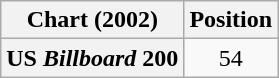<table class="wikitable plainrowheaders" style="text-align:center">
<tr>
<th>Chart (2002)</th>
<th>Position</th>
</tr>
<tr>
<th scope="row">US <em>Billboard</em> 200</th>
<td>54</td>
</tr>
</table>
